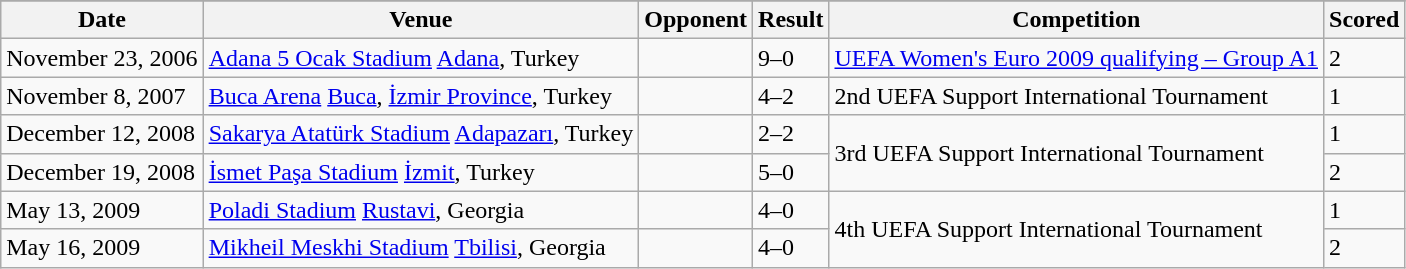<table class=wikitable>
<tr>
</tr>
<tr>
<th>Date</th>
<th>Venue</th>
<th>Opponent</th>
<th>Result</th>
<th>Competition</th>
<th>Scored</th>
</tr>
<tr>
<td>November 23, 2006</td>
<td><a href='#'>Adana 5 Ocak Stadium</a> <a href='#'>Adana</a>, Turkey</td>
<td></td>
<td>9–0</td>
<td><a href='#'>UEFA Women's Euro 2009 qualifying – Group A1</a></td>
<td>2</td>
</tr>
<tr>
<td>November 8, 2007</td>
<td><a href='#'>Buca Arena</a> <a href='#'>Buca</a>, <a href='#'>İzmir Province</a>, Turkey</td>
<td></td>
<td>4–2</td>
<td>2nd UEFA Support International Tournament</td>
<td>1</td>
</tr>
<tr>
<td>December 12, 2008</td>
<td><a href='#'>Sakarya Atatürk Stadium</a> <a href='#'>Adapazarı</a>, Turkey</td>
<td></td>
<td>2–2</td>
<td rowspan=2>3rd UEFA Support International Tournament</td>
<td>1</td>
</tr>
<tr>
<td>December 19, 2008</td>
<td><a href='#'>İsmet Paşa Stadium</a> <a href='#'>İzmit</a>, Turkey</td>
<td></td>
<td>5–0</td>
<td>2</td>
</tr>
<tr>
<td>May 13, 2009</td>
<td><a href='#'>Poladi Stadium</a> <a href='#'>Rustavi</a>, Georgia</td>
<td></td>
<td>4–0</td>
<td rowspan=2>4th UEFA Support International Tournament</td>
<td>1</td>
</tr>
<tr>
<td>May 16, 2009</td>
<td><a href='#'>Mikheil Meskhi Stadium</a> <a href='#'>Tbilisi</a>, Georgia</td>
<td></td>
<td>4–0</td>
<td>2</td>
</tr>
</table>
